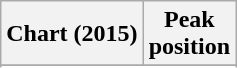<table class="wikitable sortable plainrowheaders" style="text-align:center">
<tr>
<th scope="col">Chart (2015)</th>
<th scope="col">Peak<br> position</th>
</tr>
<tr>
</tr>
<tr>
</tr>
<tr>
</tr>
<tr>
</tr>
<tr>
</tr>
<tr>
</tr>
<tr>
</tr>
<tr>
</tr>
<tr>
</tr>
<tr>
</tr>
</table>
